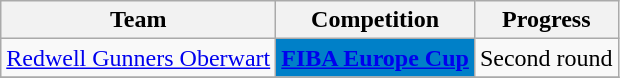<table class="wikitable sortable">
<tr>
<th>Team</th>
<th>Competition</th>
<th>Progress</th>
</tr>
<tr>
<td><a href='#'>Redwell Gunners Oberwart</a></td>
<td style="background-color:#0080C8;color:white;text-align:center"><strong><span><a href='#'>FIBA Europe Cup</a></span></strong></td>
<td>Second round</td>
</tr>
<tr>
</tr>
</table>
